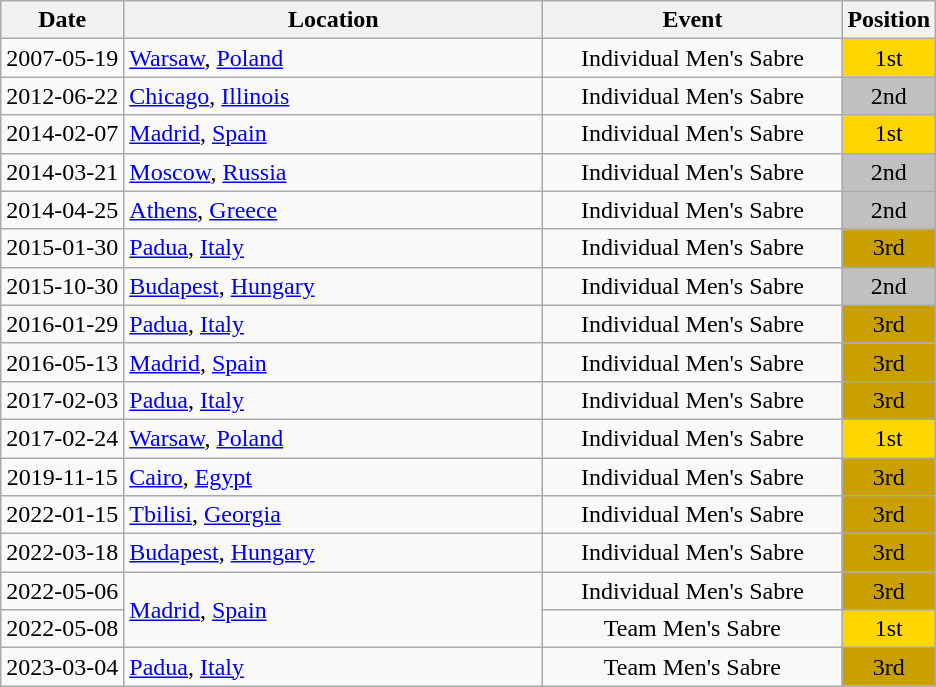<table class="wikitable" style="text-align:center;">
<tr>
<th>Date</th>
<th style="width:17em">Location</th>
<th style="width:12em">Event</th>
<th>Position</th>
</tr>
<tr>
<td>2007-05-19</td>
<td rowspan="1" align="left"> <a href='#'>Warsaw</a>, <a href='#'>Poland</a></td>
<td>Individual Men's Sabre</td>
<td bgcolor="gold">1st</td>
</tr>
<tr>
<td>2012-06-22</td>
<td rowspan="1" align="left"> <a href='#'>Chicago</a>, <a href='#'>Illinois</a></td>
<td>Individual Men's Sabre</td>
<td bgcolor="silver">2nd</td>
</tr>
<tr>
<td>2014-02-07</td>
<td rowspan="1" align="left"> <a href='#'>Madrid</a>, <a href='#'>Spain</a></td>
<td>Individual Men's Sabre</td>
<td bgcolor="gold">1st</td>
</tr>
<tr>
<td>2014-03-21</td>
<td rowspan="1" align="left"> <a href='#'>Moscow</a>, <a href='#'>Russia</a></td>
<td>Individual Men's Sabre</td>
<td bgcolor="silver">2nd</td>
</tr>
<tr>
<td>2014-04-25</td>
<td rowspan="1" align="left"> <a href='#'>Athens</a>, <a href='#'>Greece</a></td>
<td>Individual Men's Sabre</td>
<td bgcolor="silver">2nd</td>
</tr>
<tr>
<td>2015-01-30</td>
<td rowspan="1" align="left"> <a href='#'>Padua</a>, <a href='#'>Italy</a></td>
<td>Individual Men's Sabre</td>
<td bgcolor="caramel">3rd</td>
</tr>
<tr>
<td>2015-10-30</td>
<td rowspan="1" align="left"> <a href='#'>Budapest</a>, <a href='#'>Hungary</a></td>
<td>Individual Men's Sabre</td>
<td bgcolor="silver">2nd</td>
</tr>
<tr>
<td>2016-01-29</td>
<td rowspan="1" align="left"> <a href='#'>Padua</a>, <a href='#'>Italy</a></td>
<td>Individual Men's Sabre</td>
<td bgcolor="caramel">3rd</td>
</tr>
<tr>
<td rowspan="1">2016-05-13</td>
<td rowspan="1" align="left"> <a href='#'>Madrid</a>, <a href='#'>Spain</a></td>
<td>Individual Men's Sabre</td>
<td bgcolor="caramel">3rd</td>
</tr>
<tr>
<td>2017-02-03</td>
<td rowspan="1" align="left"> <a href='#'>Padua</a>, <a href='#'>Italy</a></td>
<td>Individual Men's Sabre</td>
<td bgcolor="caramel">3rd</td>
</tr>
<tr>
<td>2017-02-24</td>
<td rowspan="1" align="left"> <a href='#'>Warsaw</a>, <a href='#'>Poland</a></td>
<td>Individual Men's Sabre</td>
<td bgcolor="gold">1st</td>
</tr>
<tr>
<td>2019-11-15</td>
<td rowspan="1" align="left"> <a href='#'>Cairo</a>, <a href='#'>Egypt</a></td>
<td>Individual Men's Sabre</td>
<td bgcolor="caramel">3rd</td>
</tr>
<tr>
<td>2022-01-15</td>
<td rowspan="1" align="left"> <a href='#'>Tbilisi</a>, <a href='#'>Georgia</a></td>
<td>Individual Men's Sabre</td>
<td bgcolor="caramel">3rd</td>
</tr>
<tr>
<td>2022-03-18</td>
<td rowspan="1" align="left"> <a href='#'>Budapest</a>, <a href='#'>Hungary</a></td>
<td>Individual Men's Sabre</td>
<td bgcolor="caramel">3rd</td>
</tr>
<tr>
<td>2022-05-06</td>
<td rowspan="2" align="left"> <a href='#'>Madrid</a>, <a href='#'>Spain</a></td>
<td>Individual Men's Sabre</td>
<td bgcolor="caramel">3rd</td>
</tr>
<tr>
<td>2022-05-08</td>
<td>Team Men's Sabre</td>
<td bgcolor="gold">1st</td>
</tr>
<tr>
<td>2023-03-04</td>
<td rowspan="1" align="left"> <a href='#'>Padua</a>, <a href='#'>Italy</a></td>
<td>Team Men's Sabre</td>
<td bgcolor="caramel">3rd</td>
</tr>
</table>
